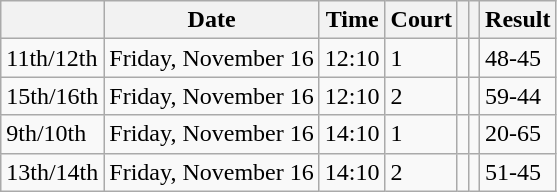<table class="wikitable">
<tr>
<th></th>
<th>Date</th>
<th>Time</th>
<th>Court</th>
<th></th>
<th></th>
<th>Result</th>
</tr>
<tr>
<td>11th/12th</td>
<td>Friday, November 16</td>
<td>12:10</td>
<td>1</td>
<td></td>
<td></td>
<td>48-45</td>
</tr>
<tr>
<td>15th/16th</td>
<td>Friday, November 16</td>
<td>12:10</td>
<td>2</td>
<td></td>
<td></td>
<td>59-44</td>
</tr>
<tr>
<td>9th/10th</td>
<td>Friday, November 16</td>
<td>14:10</td>
<td>1</td>
<td></td>
<td></td>
<td>20-65</td>
</tr>
<tr>
<td>13th/14th</td>
<td>Friday, November 16</td>
<td>14:10</td>
<td>2</td>
<td></td>
<td></td>
<td>51-45</td>
</tr>
</table>
